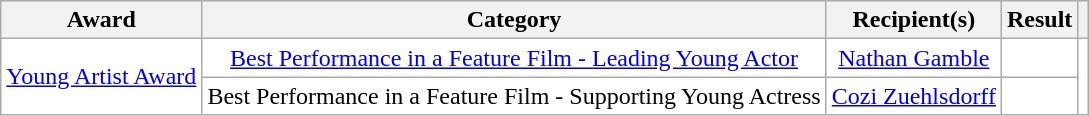<table class="wikitable" rowspan="8;" style="text-align:center; background:#fff;">
<tr>
<th>Award</th>
<th>Category</th>
<th>Recipient(s)</th>
<th>Result</th>
<th></th>
</tr>
<tr>
<td rowspan=2><a href='#'>Young Artist Award</a></td>
<td><a href='#'>Best Performance in a Feature Film - Leading Young Actor</a></td>
<td><a href='#'>Nathan Gamble</a></td>
<td></td>
<td rowspan=2></td>
</tr>
<tr>
<td>Best Performance in a Feature Film - Supporting Young Actress</td>
<td><a href='#'>Cozi Zuehlsdorff</a></td>
<td></td>
</tr>
</table>
